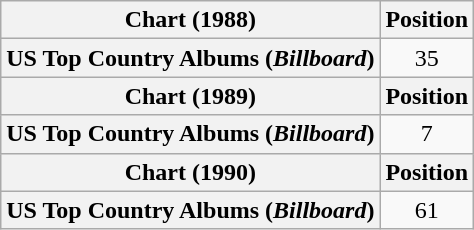<table class="wikitable plainrowheaders" style="text-align:center">
<tr>
<th scope="col">Chart (1988)</th>
<th scope="col">Position</th>
</tr>
<tr>
<th scope="row">US Top Country Albums (<em>Billboard</em>)</th>
<td>35</td>
</tr>
<tr>
<th scope="col">Chart (1989)</th>
<th scope="col">Position</th>
</tr>
<tr>
<th scope="row">US Top Country Albums (<em>Billboard</em>)</th>
<td>7</td>
</tr>
<tr>
<th scope="col">Chart (1990)</th>
<th scope="col">Position</th>
</tr>
<tr>
<th scope="row">US Top Country Albums (<em>Billboard</em>)</th>
<td>61</td>
</tr>
</table>
